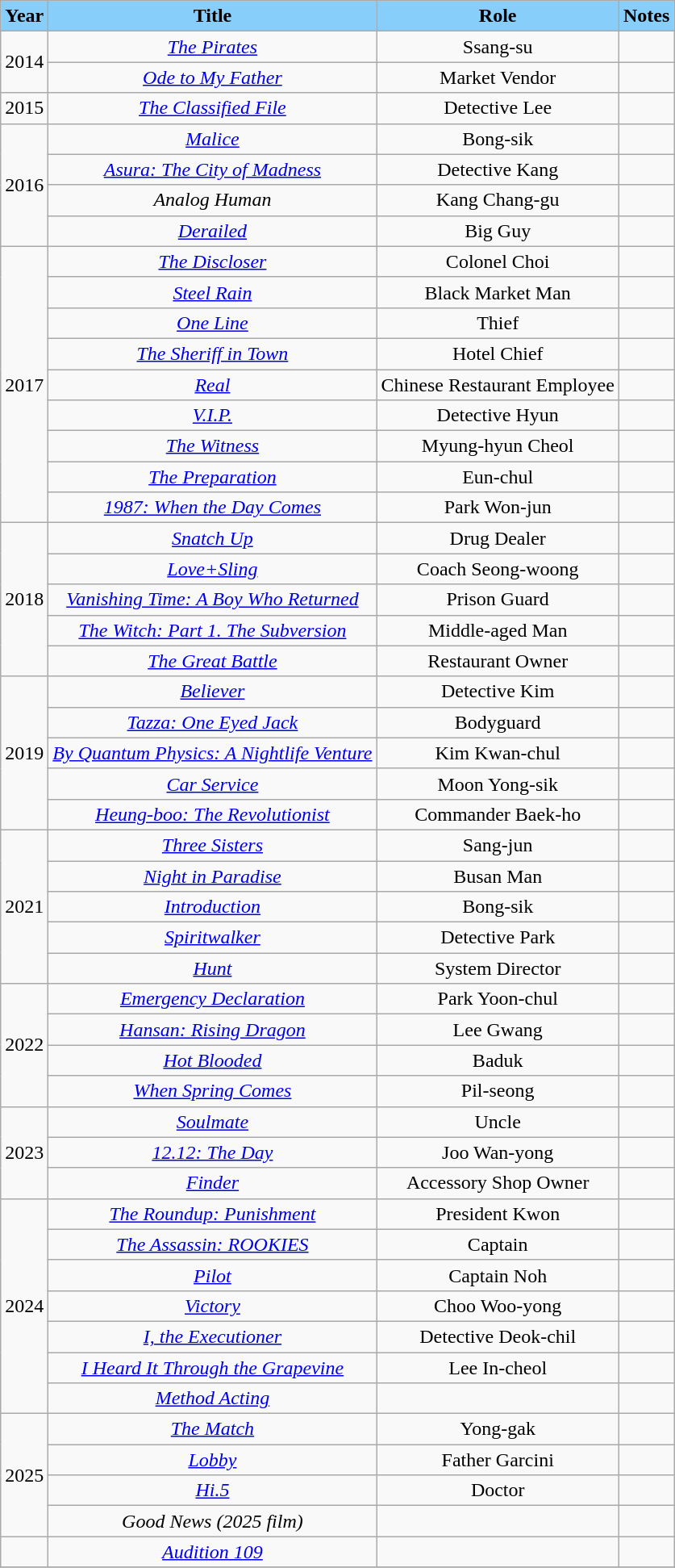<table class="wikitable" style="text-align:center">
<tr style="background:#87CEFA; color:black; font-weight:bold">
<td>Year</td>
<td>Title</td>
<td>Role</td>
<td>Notes</td>
</tr>
<tr>
<td rowspan="2">2014</td>
<td><em><a href='#'>The Pirates</a></em></td>
<td>Ssang-su</td>
<td></td>
</tr>
<tr>
<td><em><a href='#'>Ode to My Father</a></em></td>
<td>Market Vendor</td>
<td></td>
</tr>
<tr>
<td>2015</td>
<td><em><a href='#'>The Classified File</a></em></td>
<td>Detective Lee</td>
<td></td>
</tr>
<tr>
<td rowspan="4">2016</td>
<td><em><a href='#'>Malice</a></em></td>
<td>Bong-sik</td>
<td></td>
</tr>
<tr>
<td><em><a href='#'>Asura: The City of Madness</a></em></td>
<td>Detective Kang</td>
<td></td>
</tr>
<tr>
<td><em>Analog Human</em></td>
<td>Kang Chang-gu</td>
<td></td>
</tr>
<tr>
<td><em><a href='#'>Derailed</a></em></td>
<td>Big Guy</td>
<td></td>
</tr>
<tr>
<td rowspan="9">2017</td>
<td><em><a href='#'>The Discloser</a></em></td>
<td>Colonel Choi</td>
<td></td>
</tr>
<tr>
<td><em><a href='#'>Steel Rain</a></em></td>
<td>Black Market Man</td>
<td></td>
</tr>
<tr>
<td><em><a href='#'>One Line</a></em></td>
<td>Thief</td>
<td></td>
</tr>
<tr>
<td><em><a href='#'>The Sheriff in Town</a></em></td>
<td>Hotel Chief</td>
<td></td>
</tr>
<tr>
<td><em><a href='#'>Real</a></em></td>
<td>Chinese Restaurant Employee</td>
<td></td>
</tr>
<tr>
<td><em><a href='#'>V.I.P.</a></em></td>
<td>Detective Hyun</td>
<td></td>
</tr>
<tr>
<td><em><a href='#'>The Witness</a></em></td>
<td>Myung-hyun Cheol</td>
<td></td>
</tr>
<tr>
<td><em><a href='#'>The Preparation</a></em></td>
<td>Eun-chul</td>
<td></td>
</tr>
<tr>
<td><em><a href='#'>1987: When the Day Comes</a></em></td>
<td>Park Won-jun</td>
<td></td>
</tr>
<tr>
<td rowspan="5">2018</td>
<td><em><a href='#'>Snatch Up</a></em></td>
<td>Drug Dealer</td>
<td></td>
</tr>
<tr>
<td><em><a href='#'>Love+Sling</a></em></td>
<td>Coach Seong-woong</td>
<td></td>
</tr>
<tr>
<td><em><a href='#'>Vanishing Time: A Boy Who Returned</a></em></td>
<td>Prison Guard</td>
<td></td>
</tr>
<tr>
<td><em><a href='#'>The Witch: Part 1. The Subversion</a></em></td>
<td>Middle-aged Man</td>
<td></td>
</tr>
<tr>
<td><em><a href='#'>The Great Battle</a></em></td>
<td>Restaurant Owner</td>
<td></td>
</tr>
<tr>
<td rowspan="5">2019</td>
<td><em><a href='#'>Believer</a></em></td>
<td>Detective Kim</td>
<td></td>
</tr>
<tr>
<td><em><a href='#'>Tazza: One Eyed Jack</a></em></td>
<td>Bodyguard</td>
<td></td>
</tr>
<tr>
<td><em><a href='#'>By Quantum Physics: A Nightlife Venture</a></em></td>
<td>Kim Kwan-chul</td>
<td></td>
</tr>
<tr>
<td><em><a href='#'>Car Service</a></em></td>
<td>Moon Yong-sik</td>
<td></td>
</tr>
<tr>
<td><em><a href='#'>Heung-boo: The Revolutionist</a></em></td>
<td>Commander Baek-ho</td>
<td></td>
</tr>
<tr>
<td rowspan="5">2021</td>
<td><em><a href='#'>Three Sisters</a></em></td>
<td>Sang-jun</td>
<td></td>
</tr>
<tr>
<td><em><a href='#'>Night in Paradise</a></em></td>
<td>Busan Man</td>
<td></td>
</tr>
<tr>
<td><em><a href='#'>Introduction</a></em></td>
<td>Bong-sik</td>
<td></td>
</tr>
<tr>
<td><em><a href='#'>Spiritwalker</a></em></td>
<td>Detective Park</td>
<td></td>
</tr>
<tr>
<td><em><a href='#'>Hunt</a></em></td>
<td>System Director</td>
<td></td>
</tr>
<tr>
<td rowspan="4">2022</td>
<td><em><a href='#'>Emergency Declaration</a></em></td>
<td>Park Yoon-chul</td>
<td></td>
</tr>
<tr>
<td><em><a href='#'>Hansan: Rising Dragon</a></em></td>
<td>Lee Gwang</td>
<td></td>
</tr>
<tr>
<td><em><a href='#'>Hot Blooded</a></em></td>
<td>Baduk</td>
<td></td>
</tr>
<tr>
<td><em><a href='#'>When Spring Comes</a></em></td>
<td>Pil-seong</td>
<td></td>
</tr>
<tr>
<td rowspan="3">2023</td>
<td><em><a href='#'>Soulmate</a></em></td>
<td>Uncle</td>
<td></td>
</tr>
<tr>
<td><em><a href='#'>12.12: The Day</a></em></td>
<td>Joo Wan-yong</td>
<td></td>
</tr>
<tr>
<td><em><a href='#'>Finder</a></em></td>
<td>Accessory Shop Owner</td>
<td></td>
</tr>
<tr>
<td rowspan="7">2024</td>
<td><em><a href='#'>The Roundup: Punishment</a></em></td>
<td>President Kwon</td>
<td></td>
</tr>
<tr>
<td><em><a href='#'>The Assassin: ROOKIES</a></em></td>
<td>Captain</td>
<td></td>
</tr>
<tr>
<td><em><a href='#'>Pilot</a></em></td>
<td>Captain Noh</td>
<td></td>
</tr>
<tr>
<td><em><a href='#'>Victory</a></em></td>
<td>Choo Woo-yong</td>
<td></td>
</tr>
<tr>
<td><em><a href='#'>I, the Executioner</a></em></td>
<td>Detective Deok-chil</td>
<td></td>
</tr>
<tr>
<td><em><a href='#'>I Heard It Through the Grapevine</a></em></td>
<td>Lee In-cheol</td>
<td></td>
</tr>
<tr>
<td><em><a href='#'>Method Acting</a></em></td>
<td></td>
<td></td>
</tr>
<tr>
<td rowspan="4">2025</td>
<td><em><a href='#'>The Match</a></em></td>
<td>Yong-gak</td>
<td></td>
</tr>
<tr>
<td><em><a href='#'>Lobby</a></em></td>
<td>Father Garcini</td>
<td></td>
</tr>
<tr>
<td><em><a href='#'>Hi.5</a></em></td>
<td>Doctor</td>
<td></td>
</tr>
<tr>
<td><em>Good News (2025 film)</em></td>
<td></td>
<td></td>
</tr>
<tr>
<td></td>
<td><em><a href='#'>Audition 109</a></em></td>
<td></td>
<td></td>
</tr>
<tr>
</tr>
</table>
